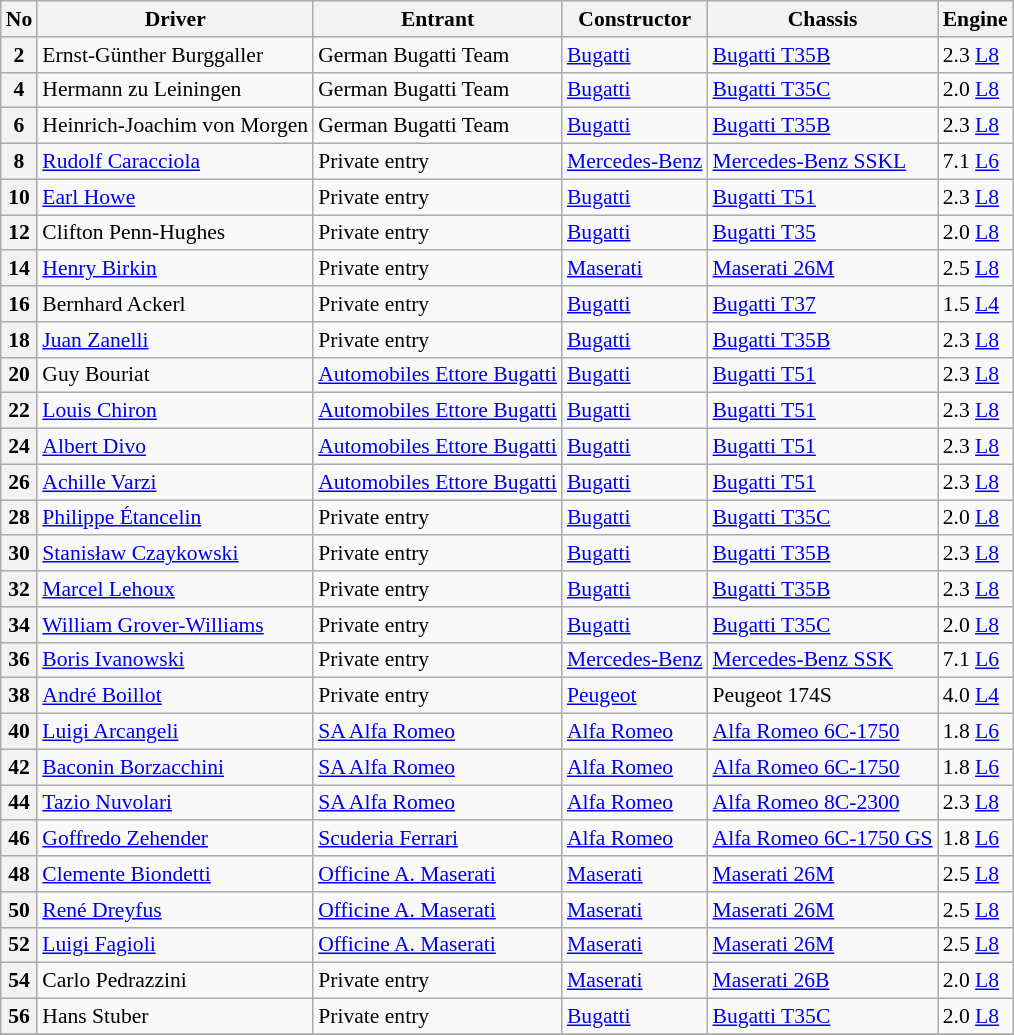<table class="wikitable" style="font-size: 90%;">
<tr>
<th>No</th>
<th>Driver</th>
<th>Entrant</th>
<th>Constructor</th>
<th>Chassis</th>
<th>Engine</th>
</tr>
<tr>
<th>2</th>
<td> Ernst-Günther Burggaller</td>
<td>German Bugatti Team</td>
<td><a href='#'>Bugatti</a></td>
<td><a href='#'>Bugatti T35B</a></td>
<td>2.3 <a href='#'>L8</a></td>
</tr>
<tr>
<th>4</th>
<td> Hermann zu Leiningen</td>
<td>German Bugatti Team</td>
<td><a href='#'>Bugatti</a></td>
<td><a href='#'>Bugatti T35C</a></td>
<td>2.0 <a href='#'>L8</a></td>
</tr>
<tr>
<th>6</th>
<td> Heinrich-Joachim von Morgen</td>
<td>German Bugatti Team</td>
<td><a href='#'>Bugatti</a></td>
<td><a href='#'>Bugatti T35B</a></td>
<td>2.3 <a href='#'>L8</a></td>
</tr>
<tr>
<th>8</th>
<td> <a href='#'>Rudolf Caracciola</a></td>
<td>Private entry</td>
<td><a href='#'>Mercedes-Benz</a></td>
<td><a href='#'>Mercedes-Benz SSKL</a></td>
<td>7.1 <a href='#'>L6</a></td>
</tr>
<tr>
<th>10</th>
<td> <a href='#'>Earl Howe</a></td>
<td>Private entry</td>
<td><a href='#'>Bugatti</a></td>
<td><a href='#'>Bugatti T51</a></td>
<td>2.3 <a href='#'>L8</a></td>
</tr>
<tr>
<th>12</th>
<td> Clifton Penn-Hughes</td>
<td>Private entry</td>
<td><a href='#'>Bugatti</a></td>
<td><a href='#'>Bugatti T35</a></td>
<td>2.0 <a href='#'>L8</a></td>
</tr>
<tr>
<th>14</th>
<td> <a href='#'>Henry Birkin</a></td>
<td>Private entry</td>
<td><a href='#'>Maserati</a></td>
<td><a href='#'>Maserati 26M</a></td>
<td>2.5 <a href='#'>L8</a></td>
</tr>
<tr>
<th>16</th>
<td> Bernhard Ackerl</td>
<td>Private entry</td>
<td><a href='#'>Bugatti</a></td>
<td><a href='#'>Bugatti T37</a></td>
<td>1.5 <a href='#'>L4</a></td>
</tr>
<tr>
<th>18</th>
<td> <a href='#'>Juan Zanelli</a></td>
<td>Private entry</td>
<td><a href='#'>Bugatti</a></td>
<td><a href='#'>Bugatti T35B</a></td>
<td>2.3 <a href='#'>L8</a></td>
</tr>
<tr>
<th>20</th>
<td> Guy Bouriat</td>
<td><a href='#'>Automobiles Ettore Bugatti</a></td>
<td><a href='#'>Bugatti</a></td>
<td><a href='#'>Bugatti T51</a></td>
<td>2.3 <a href='#'>L8</a></td>
</tr>
<tr>
<th>22</th>
<td> <a href='#'>Louis Chiron</a></td>
<td><a href='#'>Automobiles Ettore Bugatti</a></td>
<td><a href='#'>Bugatti</a></td>
<td><a href='#'>Bugatti T51</a></td>
<td>2.3 <a href='#'>L8</a></td>
</tr>
<tr>
<th>24</th>
<td> <a href='#'>Albert Divo</a></td>
<td><a href='#'>Automobiles Ettore Bugatti</a></td>
<td><a href='#'>Bugatti</a></td>
<td><a href='#'>Bugatti T51</a></td>
<td>2.3 <a href='#'>L8</a></td>
</tr>
<tr>
<th>26</th>
<td> <a href='#'>Achille Varzi</a></td>
<td><a href='#'>Automobiles Ettore Bugatti</a></td>
<td><a href='#'>Bugatti</a></td>
<td><a href='#'>Bugatti T51</a></td>
<td>2.3 <a href='#'>L8</a></td>
</tr>
<tr>
<th>28</th>
<td> <a href='#'>Philippe Étancelin</a></td>
<td>Private entry</td>
<td><a href='#'>Bugatti</a></td>
<td><a href='#'>Bugatti T35C</a></td>
<td>2.0 <a href='#'>L8</a></td>
</tr>
<tr>
<th>30</th>
<td> <a href='#'>Stanisław Czaykowski</a></td>
<td>Private entry</td>
<td><a href='#'>Bugatti</a></td>
<td><a href='#'>Bugatti T35B</a></td>
<td>2.3 <a href='#'>L8</a></td>
</tr>
<tr>
<th>32</th>
<td> <a href='#'>Marcel Lehoux</a></td>
<td>Private entry</td>
<td><a href='#'>Bugatti</a></td>
<td><a href='#'>Bugatti T35B</a></td>
<td>2.3 <a href='#'>L8</a></td>
</tr>
<tr>
<th>34</th>
<td> <a href='#'>William Grover-Williams</a></td>
<td>Private entry</td>
<td><a href='#'>Bugatti</a></td>
<td><a href='#'>Bugatti T35C</a></td>
<td>2.0 <a href='#'>L8</a></td>
</tr>
<tr>
<th>36</th>
<td> <a href='#'>Boris Ivanowski</a></td>
<td>Private entry</td>
<td><a href='#'>Mercedes-Benz</a></td>
<td><a href='#'>Mercedes-Benz SSK</a></td>
<td>7.1 <a href='#'>L6</a></td>
</tr>
<tr>
<th>38</th>
<td> <a href='#'>André Boillot</a></td>
<td>Private entry</td>
<td><a href='#'>Peugeot</a></td>
<td>Peugeot 174S</td>
<td>4.0 <a href='#'>L4</a></td>
</tr>
<tr>
<th>40</th>
<td> <a href='#'>Luigi Arcangeli</a></td>
<td><a href='#'>SA Alfa Romeo</a></td>
<td><a href='#'>Alfa Romeo</a></td>
<td><a href='#'>Alfa Romeo 6C-1750</a></td>
<td>1.8 <a href='#'>L6</a></td>
</tr>
<tr>
<th>42</th>
<td> <a href='#'>Baconin Borzacchini</a></td>
<td><a href='#'>SA Alfa Romeo</a></td>
<td><a href='#'>Alfa Romeo</a></td>
<td><a href='#'>Alfa Romeo 6C-1750</a></td>
<td>1.8 <a href='#'>L6</a></td>
</tr>
<tr>
<th>44</th>
<td> <a href='#'>Tazio Nuvolari</a></td>
<td><a href='#'>SA Alfa Romeo</a></td>
<td><a href='#'>Alfa Romeo</a></td>
<td><a href='#'>Alfa Romeo 8C-2300</a></td>
<td>2.3 <a href='#'>L8</a></td>
</tr>
<tr>
<th>46</th>
<td> <a href='#'>Goffredo Zehender</a></td>
<td><a href='#'>Scuderia Ferrari</a></td>
<td><a href='#'>Alfa Romeo</a></td>
<td><a href='#'>Alfa Romeo 6C-1750 GS</a></td>
<td>1.8 <a href='#'>L6</a></td>
</tr>
<tr>
<th>48</th>
<td> <a href='#'>Clemente Biondetti</a></td>
<td><a href='#'>Officine A. Maserati</a></td>
<td><a href='#'>Maserati</a></td>
<td><a href='#'>Maserati 26M</a></td>
<td>2.5 <a href='#'>L8</a></td>
</tr>
<tr>
<th>50</th>
<td> <a href='#'>René Dreyfus</a></td>
<td><a href='#'>Officine A. Maserati</a></td>
<td><a href='#'>Maserati</a></td>
<td><a href='#'>Maserati 26M</a></td>
<td>2.5 <a href='#'>L8</a></td>
</tr>
<tr>
<th>52</th>
<td> <a href='#'>Luigi Fagioli</a></td>
<td><a href='#'>Officine A. Maserati</a></td>
<td><a href='#'>Maserati</a></td>
<td><a href='#'>Maserati 26M</a></td>
<td>2.5 <a href='#'>L8</a></td>
</tr>
<tr>
<th>54</th>
<td> Carlo Pedrazzini</td>
<td>Private entry</td>
<td><a href='#'>Maserati</a></td>
<td><a href='#'>Maserati 26B</a></td>
<td>2.0 <a href='#'>L8</a></td>
</tr>
<tr>
<th>56</th>
<td> Hans Stuber</td>
<td>Private entry</td>
<td><a href='#'>Bugatti</a></td>
<td><a href='#'>Bugatti T35C</a></td>
<td>2.0 <a href='#'>L8</a></td>
</tr>
<tr>
</tr>
</table>
